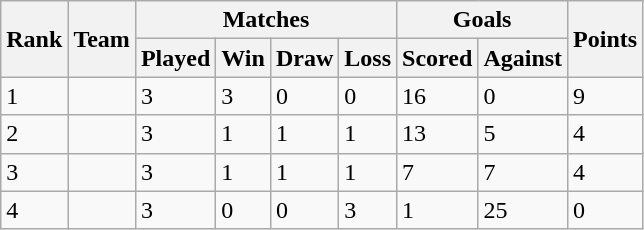<table class="wikitable">
<tr>
<th rowspan=2>Rank</th>
<th rowspan=2>Team</th>
<th colspan=4>Matches</th>
<th colspan=2>Goals</th>
<th rowspan=2>Points<br></th>
</tr>
<tr>
<th>Played</th>
<th>Win</th>
<th>Draw</th>
<th>Loss</th>
<th>Scored</th>
<th>Against</th>
</tr>
<tr>
<td>1</td>
<td></td>
<td>3</td>
<td>3</td>
<td>0</td>
<td>0</td>
<td>16</td>
<td>0</td>
<td>9</td>
</tr>
<tr>
<td>2</td>
<td></td>
<td>3</td>
<td>1</td>
<td>1</td>
<td>1</td>
<td>13</td>
<td>5</td>
<td>4</td>
</tr>
<tr>
<td>3</td>
<td></td>
<td>3</td>
<td>1</td>
<td>1</td>
<td>1</td>
<td>7</td>
<td>7</td>
<td>4</td>
</tr>
<tr>
<td>4</td>
<td></td>
<td>3</td>
<td>0</td>
<td>0</td>
<td>3</td>
<td>1</td>
<td>25</td>
<td>0</td>
</tr>
</table>
